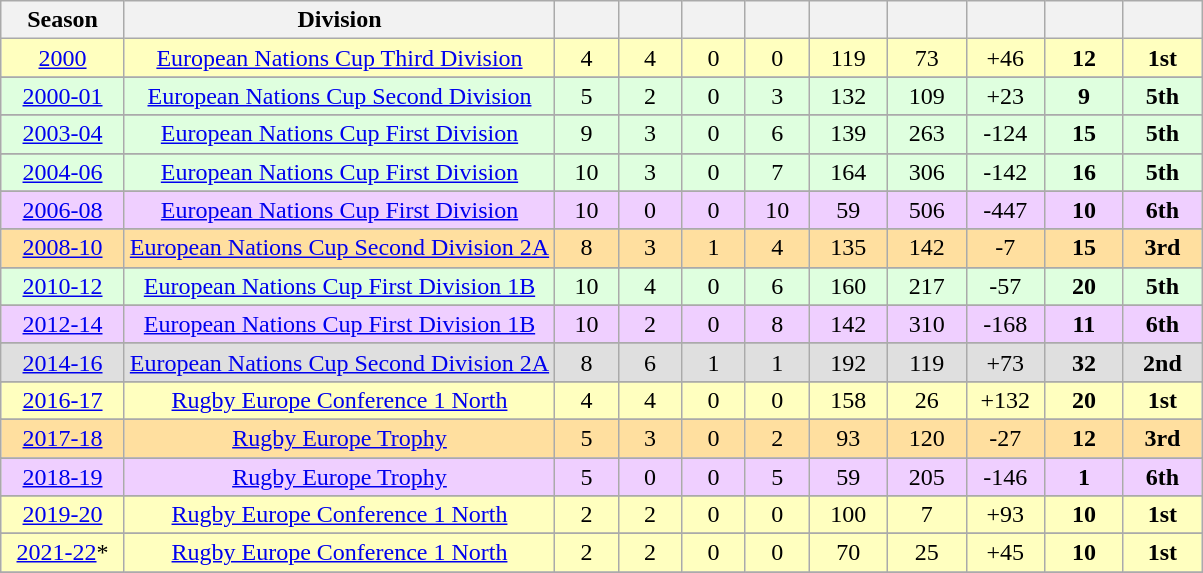<table class="wikitable" style="text-align: center">
<tr>
<th width=75>Season</th>
<th>Division</th>
<th width=35></th>
<th width=35></th>
<th width=35></th>
<th width=35></th>
<th width=45></th>
<th width=45></th>
<th width=45></th>
<th width=45></th>
<th width=45></th>
</tr>
<tr style="background:#ffffbf;">
<td><a href='#'>2000</a></td>
<td><a href='#'>European Nations Cup Third Division</a></td>
<td>4</td>
<td>4</td>
<td>0</td>
<td>0</td>
<td>119</td>
<td>73</td>
<td>+46</td>
<td><strong>12</strong></td>
<td><strong>1st</strong></td>
</tr>
<tr>
</tr>
<tr style="background:#dfffdf;">
<td><a href='#'>2000-01</a></td>
<td><a href='#'>European Nations Cup Second Division</a></td>
<td>5</td>
<td>2</td>
<td>0</td>
<td>3</td>
<td>132</td>
<td>109</td>
<td>+23</td>
<td><strong>9</strong></td>
<td><strong>5th</strong></td>
</tr>
<tr>
</tr>
<tr style="background:#dfffdf;">
<td><a href='#'>2003-04</a></td>
<td><a href='#'>European Nations Cup First Division</a></td>
<td>9</td>
<td>3</td>
<td>0</td>
<td>6</td>
<td>139</td>
<td>263</td>
<td>-124</td>
<td><strong>15</strong></td>
<td><strong>5th</strong></td>
</tr>
<tr>
</tr>
<tr style="background:#dfffdf;">
<td><a href='#'>2004-06</a></td>
<td><a href='#'>European Nations Cup First Division</a></td>
<td>10</td>
<td>3</td>
<td>0</td>
<td>7</td>
<td>164</td>
<td>306</td>
<td>-142</td>
<td><strong>16</strong></td>
<td><strong>5th</strong></td>
</tr>
<tr>
</tr>
<tr style="background:#efcfff;">
<td><a href='#'>2006-08</a></td>
<td><a href='#'>European Nations Cup First Division</a></td>
<td>10</td>
<td>0</td>
<td>0</td>
<td>10</td>
<td>59</td>
<td>506</td>
<td>-447</td>
<td><strong>10</strong></td>
<td><strong>6th</strong></td>
</tr>
<tr>
</tr>
<tr style="background:#ffdf9f;">
<td><a href='#'>2008-10</a></td>
<td><a href='#'>European Nations Cup Second Division 2A</a></td>
<td>8</td>
<td>3</td>
<td>1</td>
<td>4</td>
<td>135</td>
<td>142</td>
<td>-7</td>
<td><strong>15</strong></td>
<td><strong>3rd</strong></td>
</tr>
<tr>
</tr>
<tr style="background:#dfffdf;">
<td><a href='#'>2010-12</a></td>
<td><a href='#'>European Nations Cup First Division 1B</a></td>
<td>10</td>
<td>4</td>
<td>0</td>
<td>6</td>
<td>160</td>
<td>217</td>
<td>-57</td>
<td><strong>20</strong></td>
<td><strong>5th</strong></td>
</tr>
<tr>
</tr>
<tr style="background:#efcfff;">
<td><a href='#'>2012-14</a></td>
<td><a href='#'>European Nations Cup First Division 1B</a></td>
<td>10</td>
<td>2</td>
<td>0</td>
<td>8</td>
<td>142</td>
<td>310</td>
<td>-168</td>
<td><strong>11</strong></td>
<td><strong>6th</strong></td>
</tr>
<tr>
</tr>
<tr style="background:#dfdfdf;">
<td><a href='#'>2014-16</a></td>
<td><a href='#'>European Nations Cup Second Division 2A</a></td>
<td>8</td>
<td>6</td>
<td>1</td>
<td>1</td>
<td>192</td>
<td>119</td>
<td>+73</td>
<td><strong>32</strong></td>
<td><strong>2nd</strong></td>
</tr>
<tr>
</tr>
<tr style="background:#ffffbf;">
<td><a href='#'>2016-17</a></td>
<td><a href='#'>Rugby Europe Conference 1 North</a></td>
<td>4</td>
<td>4</td>
<td>0</td>
<td>0</td>
<td>158</td>
<td>26</td>
<td>+132</td>
<td><strong>20</strong></td>
<td><strong>1st</strong></td>
</tr>
<tr>
</tr>
<tr style="background:#ffdf9f;">
<td><a href='#'>2017-18</a></td>
<td><a href='#'>Rugby Europe Trophy</a></td>
<td>5</td>
<td>3</td>
<td>0</td>
<td>2</td>
<td>93</td>
<td>120</td>
<td>-27</td>
<td><strong>12</strong></td>
<td><strong>3rd</strong></td>
</tr>
<tr>
</tr>
<tr style="background:#efcfff;">
<td><a href='#'>2018-19</a></td>
<td><a href='#'>Rugby Europe Trophy</a></td>
<td>5</td>
<td>0</td>
<td>0</td>
<td>5</td>
<td>59</td>
<td>205</td>
<td>-146</td>
<td><strong>1</strong></td>
<td><strong>6th</strong></td>
</tr>
<tr>
</tr>
<tr style="background:#ffffbf;">
<td><a href='#'>2019-20</a></td>
<td><a href='#'>Rugby Europe Conference 1 North</a></td>
<td>2</td>
<td>2</td>
<td>0</td>
<td>0</td>
<td>100</td>
<td>7</td>
<td>+93</td>
<td><strong>10</strong></td>
<td><strong>1st</strong></td>
</tr>
<tr>
</tr>
<tr style="background:#ffffbf;">
<td><a href='#'>2021-22</a>*</td>
<td><a href='#'>Rugby Europe Conference 1 North</a></td>
<td>2</td>
<td>2</td>
<td>0</td>
<td>0</td>
<td>70</td>
<td>25</td>
<td>+45</td>
<td><strong>10</strong></td>
<td><strong>1st</strong></td>
</tr>
<tr>
</tr>
</table>
